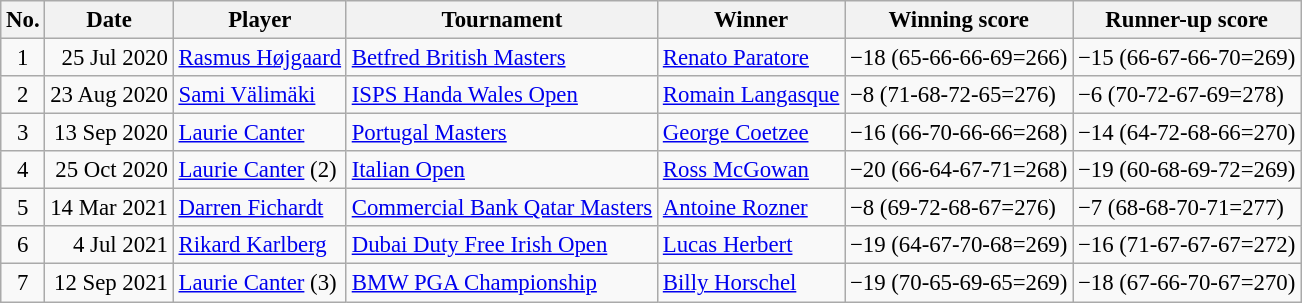<table class="wikitable" style="font-size:95%;">
<tr>
<th>No.</th>
<th>Date</th>
<th>Player</th>
<th>Tournament</th>
<th>Winner</th>
<th>Winning score</th>
<th>Runner-up score</th>
</tr>
<tr>
<td align=center>1</td>
<td align=right>25 Jul 2020</td>
<td> <a href='#'>Rasmus Højgaard</a></td>
<td><a href='#'>Betfred British Masters</a></td>
<td> <a href='#'>Renato Paratore</a></td>
<td>−18 (65-66-66-69=266)</td>
<td>−15 (66-67-66-70=269)</td>
</tr>
<tr>
<td align=center>2</td>
<td align=right>23 Aug 2020</td>
<td> <a href='#'>Sami Välimäki</a></td>
<td><a href='#'>ISPS Handa Wales Open</a></td>
<td> <a href='#'>Romain Langasque</a></td>
<td>−8 (71-68-72-65=276)</td>
<td>−6 (70-72-67-69=278)</td>
</tr>
<tr>
<td align=center>3</td>
<td align=right>13 Sep 2020</td>
<td> <a href='#'>Laurie Canter</a></td>
<td><a href='#'>Portugal Masters</a></td>
<td> <a href='#'>George Coetzee</a></td>
<td>−16 (66-70-66-66=268)</td>
<td>−14 (64-72-68-66=270)</td>
</tr>
<tr>
<td align=center>4</td>
<td align=right>25 Oct 2020</td>
<td> <a href='#'>Laurie Canter</a> (2)</td>
<td><a href='#'>Italian Open</a></td>
<td> <a href='#'>Ross McGowan</a></td>
<td>−20 (66-64-67-71=268)</td>
<td>−19 (60-68-69-72=269)</td>
</tr>
<tr>
<td align=center>5</td>
<td align=right>14 Mar 2021</td>
<td> <a href='#'>Darren Fichardt</a></td>
<td><a href='#'>Commercial Bank Qatar Masters</a></td>
<td> <a href='#'>Antoine Rozner</a></td>
<td>−8 (69-72-68-67=276)</td>
<td>−7 (68-68-70-71=277)</td>
</tr>
<tr>
<td align=center>6</td>
<td align=right>4 Jul 2021</td>
<td> <a href='#'>Rikard Karlberg</a></td>
<td><a href='#'>Dubai Duty Free Irish Open</a></td>
<td> <a href='#'>Lucas Herbert</a></td>
<td>−19 (64-67-70-68=269)</td>
<td>−16 (71-67-67-67=272)</td>
</tr>
<tr>
<td align=center>7</td>
<td align=right>12 Sep 2021</td>
<td> <a href='#'>Laurie Canter</a> (3)</td>
<td><a href='#'>BMW PGA Championship</a></td>
<td> <a href='#'>Billy Horschel</a></td>
<td>−19 (70-65-69-65=269)</td>
<td>−18 (67-66-70-67=270)</td>
</tr>
</table>
